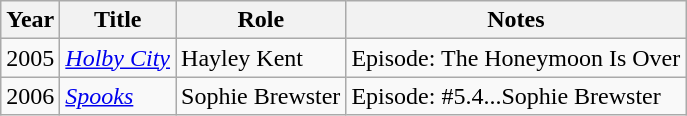<table class="wikitable">
<tr>
<th>Year</th>
<th>Title</th>
<th>Role</th>
<th>Notes</th>
</tr>
<tr>
<td>2005</td>
<td><em><a href='#'>Holby City</a></em></td>
<td>Hayley Kent</td>
<td>Episode: The Honeymoon Is Over</td>
</tr>
<tr>
<td>2006</td>
<td><em><a href='#'>Spooks</a></em></td>
<td>Sophie Brewster</td>
<td>Episode: #5.4...Sophie Brewster</td>
</tr>
</table>
